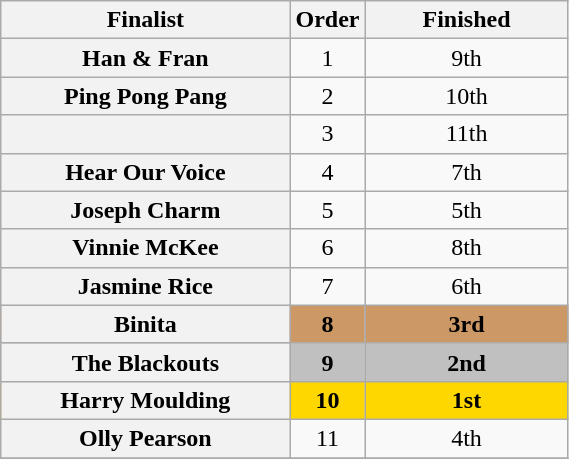<table class="wikitable sortable plainrowheaders" style="text-align:center; width:30%;">
<tr>
<th class="unsortable" style="width:15em;">Finalist</th>
<th data-sort-type="number" style="width:1em;">Order</th>
<th data-sort-type="number" style="width:10em;">Finished</th>
</tr>
<tr>
<th scope="row">Han & Fran</th>
<td>1</td>
<td>9th</td>
</tr>
<tr>
<th scope="row">Ping Pong Pang</th>
<td>2</td>
<td>10th</td>
</tr>
<tr>
<th scope="row"></th>
<td>3</td>
<td>11th</td>
</tr>
<tr>
<th scope="row">Hear Our Voice</th>
<td>4</td>
<td>7th</td>
</tr>
<tr>
<th scope="row">Joseph Charm</th>
<td>5</td>
<td>5th</td>
</tr>
<tr>
<th scope="row">Vinnie McKee</th>
<td>6</td>
<td>8th</td>
</tr>
<tr>
<th scope="row">Jasmine Rice</th>
<td>7</td>
<td>6th</td>
</tr>
<tr bgcolor=#c96>
<th scope="row"><strong>Binita</strong></th>
<td><strong>8</strong></td>
<td><strong>3rd</strong></td>
</tr>
<tr bgcolor=silver>
<th scope="row"><strong>The Blackouts</strong></th>
<td><strong>9</strong></td>
<td><strong>2nd</strong></td>
</tr>
<tr bgcolor=gold>
<th scope="row"><strong>Harry Moulding</strong></th>
<td><strong>10</strong></td>
<td><strong>1st</strong></td>
</tr>
<tr>
<th scope="row">Olly Pearson</th>
<td>11</td>
<td>4th</td>
</tr>
<tr>
</tr>
</table>
